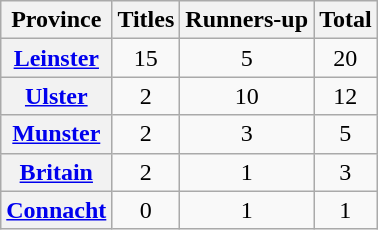<table class="wikitable plainrowheaders sortable">
<tr>
<th scope="col">Province</th>
<th scope="col">Titles</th>
<th scope="col">Runners-up</th>
<th scope="col">Total</th>
</tr>
<tr>
<th scope="row"> <a href='#'>Leinster</a></th>
<td align="center">15</td>
<td align="center">5</td>
<td align="center">20</td>
</tr>
<tr>
<th scope="row"> <a href='#'>Ulster</a></th>
<td align="center">2</td>
<td align="center">10</td>
<td align="center">12</td>
</tr>
<tr>
<th scope="row"> <a href='#'>Munster</a></th>
<td align="center">2</td>
<td align="center">3</td>
<td align="center">5</td>
</tr>
<tr>
<th scope="row"> <a href='#'>Britain</a></th>
<td align="center">2</td>
<td align="center">1</td>
<td align="center">3</td>
</tr>
<tr>
<th scope="row"> <a href='#'>Connacht</a></th>
<td align="center">0</td>
<td align="center">1</td>
<td align="center">1</td>
</tr>
</table>
